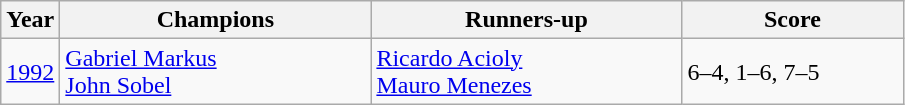<table class="wikitable">
<tr>
<th>Year</th>
<th width="200">Champions</th>
<th width="200">Runners-up</th>
<th width="140">Score</th>
</tr>
<tr>
<td><a href='#'>1992</a></td>
<td> <a href='#'>Gabriel Markus</a> <br>  <a href='#'>John Sobel</a></td>
<td> <a href='#'>Ricardo Acioly</a> <br>  <a href='#'>Mauro Menezes</a></td>
<td>6–4, 1–6, 7–5</td>
</tr>
</table>
